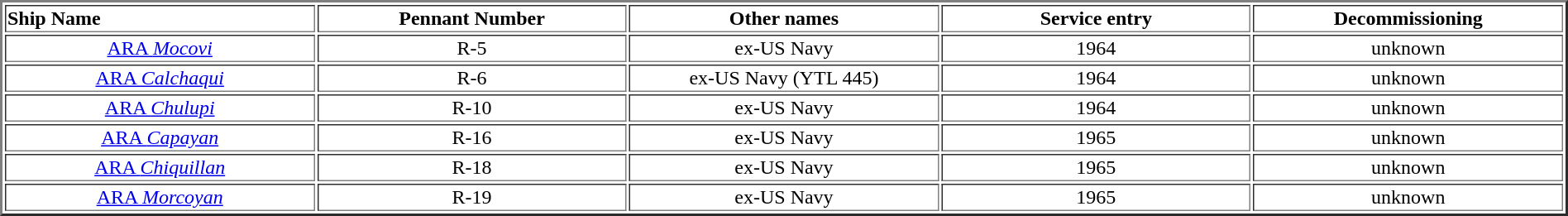<table width="100%" border="2">
<tr>
<th width="16%" align="left">Ship Name</th>
<th width="16%" align="center">Pennant Number</th>
<th width="16%" align="center">Other names</th>
<th width="16%" align="center">Service entry</th>
<th width="16%" align="center">Decommissioning</th>
</tr>
<tr>
<td align="center"><a href='#'>ARA <em>Mocovi</em></a></td>
<td align="center">R-5</td>
<td align="center">ex-US Navy</td>
<td align="center">1964</td>
<td align="center">unknown </td>
</tr>
<tr>
<td align="center"><a href='#'>ARA <em>Calchaqui</em></a></td>
<td align="center">R-6</td>
<td align="center">ex-US Navy (YTL 445)</td>
<td align="center">1964</td>
<td align="center">unknown </td>
</tr>
<tr>
<td align="center"><a href='#'>ARA <em>Chulupi</em></a></td>
<td align="center">R-10</td>
<td align="center">ex-US Navy</td>
<td align="center">1964</td>
<td align="center">unknown </td>
</tr>
<tr>
<td align="center"><a href='#'>ARA <em>Capayan</em></a></td>
<td align="center">R-16</td>
<td align="center">ex-US Navy</td>
<td align="center">1965</td>
<td align="center">unknown </td>
</tr>
<tr>
<td align="center"><a href='#'>ARA <em>Chiquillan</em></a></td>
<td align="center">R-18</td>
<td align="center">ex-US Navy</td>
<td align="center">1965</td>
<td align="center">unknown </td>
</tr>
<tr>
<td align="center"><a href='#'>ARA <em>Morcoyan</em></a></td>
<td align="center">R-19</td>
<td align="center">ex-US Navy</td>
<td align="center">1965</td>
<td align="center">unknown </td>
</tr>
</table>
